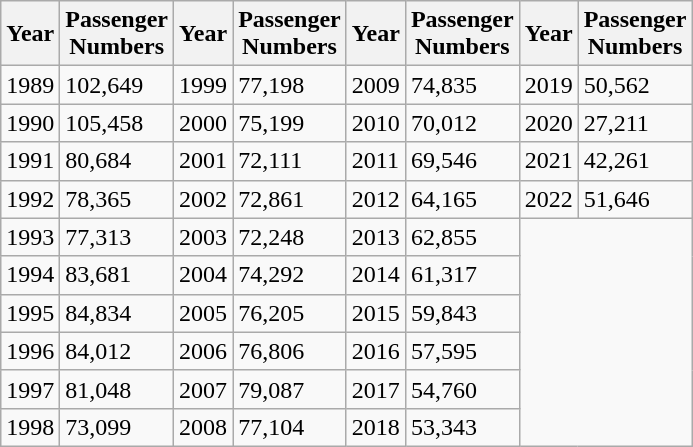<table class="wikitable">
<tr>
<th>Year</th>
<th>Passenger <br> Numbers</th>
<th>Year</th>
<th>Passenger <br> Numbers</th>
<th>Year</th>
<th>Passenger <br> Numbers</th>
<th>Year</th>
<th>Passenger <br> Numbers<br></th>
</tr>
<tr>
<td>1989</td>
<td>102,649</td>
<td>1999</td>
<td>77,198</td>
<td>2009</td>
<td>74,835</td>
<td>2019</td>
<td>50,562 </td>
</tr>
<tr>
<td>1990</td>
<td>105,458</td>
<td>2000</td>
<td>75,199</td>
<td>2010</td>
<td>70,012</td>
<td>2020</td>
<td>27,211</td>
</tr>
<tr>
<td>1991</td>
<td>80,684</td>
<td>2001</td>
<td>72,111</td>
<td>2011</td>
<td>69,546</td>
<td>2021</td>
<td>42,261</td>
</tr>
<tr>
<td>1992</td>
<td>78,365</td>
<td>2002</td>
<td>72,861</td>
<td>2012</td>
<td>64,165</td>
<td>2022</td>
<td>51,646 </td>
</tr>
<tr>
<td>1993</td>
<td>77,313</td>
<td>2003</td>
<td>72,248</td>
<td>2013</td>
<td>62,855</td>
</tr>
<tr>
<td>1994</td>
<td>83,681</td>
<td>2004</td>
<td>74,292</td>
<td>2014</td>
<td>61,317</td>
</tr>
<tr>
<td>1995</td>
<td>84,834</td>
<td>2005</td>
<td>76,205</td>
<td>2015</td>
<td>59,843</td>
</tr>
<tr>
<td>1996</td>
<td>84,012</td>
<td>2006</td>
<td>76,806</td>
<td>2016</td>
<td>57,595</td>
</tr>
<tr>
<td>1997</td>
<td>81,048</td>
<td>2007</td>
<td>79,087</td>
<td>2017</td>
<td>54,760</td>
</tr>
<tr>
<td>1998</td>
<td>73,099</td>
<td>2008</td>
<td>77,104</td>
<td>2018</td>
<td>53,343</td>
</tr>
</table>
